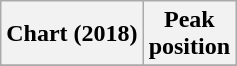<table class="wikitable plainrowheaders">
<tr>
<th scope="col">Chart (2018)</th>
<th scope="col">Peak<br>position</th>
</tr>
<tr>
</tr>
</table>
